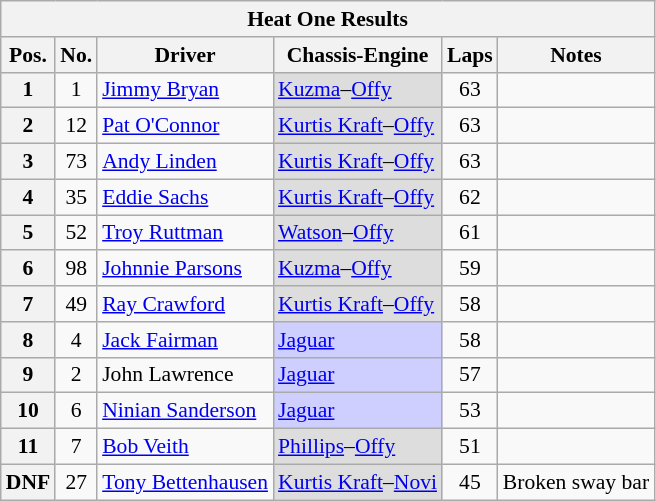<table class="wikitable" style="font-size: 90%;">
<tr>
<th colspan=6>Heat One Results</th>
</tr>
<tr>
<th>Pos.</th>
<th>No.</th>
<th>Driver</th>
<th>Chassis-Engine</th>
<th>Laps</th>
<th>Notes</th>
</tr>
<tr>
<th>1</th>
<td align="center">1</td>
<td> <a href='#'>Jimmy Bryan</a></td>
<td style="background:#dddddd;"><a href='#'>Kuzma</a>–<a href='#'>Offy</a></td>
<td align="center">63</td>
<td></td>
</tr>
<tr>
<th>2</th>
<td align="center">12</td>
<td> <a href='#'>Pat O'Connor</a></td>
<td style="background:#dddddd;"><a href='#'>Kurtis Kraft</a>–<a href='#'>Offy</a></td>
<td align="center">63</td>
<td></td>
</tr>
<tr>
<th>3</th>
<td align="center">73</td>
<td> <a href='#'>Andy Linden</a></td>
<td style="background:#dddddd;"><a href='#'>Kurtis Kraft</a>–<a href='#'>Offy</a></td>
<td align="center">63</td>
<td></td>
</tr>
<tr>
<th>4</th>
<td align="center">35</td>
<td> <a href='#'>Eddie Sachs</a></td>
<td style="background:#dddddd;"><a href='#'>Kurtis Kraft</a>–<a href='#'>Offy</a></td>
<td align="center">62</td>
<td></td>
</tr>
<tr>
<th>5</th>
<td align="center">52</td>
<td> <a href='#'>Troy Ruttman</a></td>
<td style="background:#dddddd;"><a href='#'>Watson</a>–<a href='#'>Offy</a></td>
<td align="center">61</td>
<td></td>
</tr>
<tr>
<th>6</th>
<td align="center">98</td>
<td> <a href='#'>Johnnie Parsons</a></td>
<td style="background:#dddddd;"><a href='#'>Kuzma</a>–<a href='#'>Offy</a></td>
<td align="center">59</td>
<td></td>
</tr>
<tr>
<th>7</th>
<td align="center">49</td>
<td> <a href='#'>Ray Crawford</a></td>
<td style="background:#dddddd;"><a href='#'>Kurtis Kraft</a>–<a href='#'>Offy</a></td>
<td align="center">58</td>
<td></td>
</tr>
<tr>
<th>8</th>
<td align="center">4</td>
<td> <a href='#'>Jack Fairman</a></td>
<td style="background:#cfcfff;"><a href='#'>Jaguar</a></td>
<td align="center">58</td>
<td></td>
</tr>
<tr>
<th>9</th>
<td align="center">2</td>
<td> John Lawrence</td>
<td style="background:#cfcfff;"><a href='#'>Jaguar</a></td>
<td align="center">57</td>
<td></td>
</tr>
<tr>
<th>10</th>
<td align="center">6</td>
<td> <a href='#'>Ninian Sanderson</a></td>
<td style="background:#cfcfff;"><a href='#'>Jaguar</a></td>
<td align="center">53</td>
<td></td>
</tr>
<tr>
<th>11</th>
<td align="center">7</td>
<td> <a href='#'>Bob Veith</a></td>
<td style="background:#dddddd;"><a href='#'>Phillips</a>–<a href='#'>Offy</a></td>
<td align="center">51</td>
<td></td>
</tr>
<tr>
<th>DNF</th>
<td align="center">27</td>
<td> <a href='#'>Tony Bettenhausen</a></td>
<td style="background:#dddddd;"><a href='#'>Kurtis Kraft</a>–<a href='#'>Novi</a></td>
<td align="center">45</td>
<td>Broken sway bar</td>
</tr>
</table>
